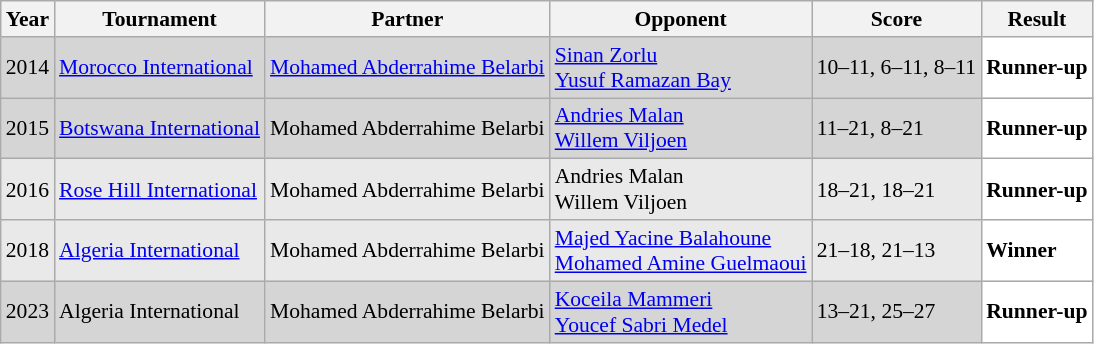<table class="sortable wikitable" style="font-size: 90%;">
<tr>
<th>Year</th>
<th>Tournament</th>
<th>Partner</th>
<th>Opponent</th>
<th>Score</th>
<th>Result</th>
</tr>
<tr style="background:#D5D5D5">
<td align="center">2014</td>
<td align="left"><a href='#'>Morocco International</a></td>
<td align="left"> <a href='#'>Mohamed Abderrahime Belarbi</a></td>
<td align="left"> <a href='#'>Sinan Zorlu</a> <br>  <a href='#'>Yusuf Ramazan Bay</a></td>
<td align="left">10–11, 6–11, 8–11</td>
<td style="text-align:left; background:white"> <strong>Runner-up</strong></td>
</tr>
<tr style="background:#D5D5D5">
<td align="center">2015</td>
<td align="left"><a href='#'>Botswana International</a></td>
<td align="left"> Mohamed Abderrahime Belarbi</td>
<td align="left"> <a href='#'>Andries Malan</a> <br>  <a href='#'>Willem Viljoen</a></td>
<td align="left">11–21, 8–21</td>
<td style="text-align:left; background:white"> <strong>Runner-up</strong></td>
</tr>
<tr style="background:#E9E9E9">
<td align="center">2016</td>
<td align="left"><a href='#'>Rose Hill International</a></td>
<td align="left"> Mohamed Abderrahime Belarbi</td>
<td align="left"> Andries Malan <br>  Willem Viljoen</td>
<td align="left">18–21, 18–21</td>
<td style="text-align:left; background:white"> <strong>Runner-up</strong></td>
</tr>
<tr style="background:#E9E9E9">
<td align="center">2018</td>
<td align="left"><a href='#'>Algeria International</a></td>
<td align="left"> Mohamed Abderrahime Belarbi</td>
<td align="left"> <a href='#'>Majed Yacine Balahoune</a> <br>  <a href='#'>Mohamed Amine Guelmaoui</a></td>
<td align="left">21–18, 21–13</td>
<td style="text-align:left; background:white"> <strong>Winner</strong></td>
</tr>
<tr style="background:#D5D5D5">
<td align="center">2023</td>
<td align="left">Algeria International</td>
<td align="left"> Mohamed Abderrahime Belarbi</td>
<td align="left"> <a href='#'>Koceila Mammeri</a><br> <a href='#'>Youcef Sabri Medel</a></td>
<td align="left">13–21, 25–27</td>
<td style="text-align:left; background:white"> <strong>Runner-up</strong></td>
</tr>
</table>
